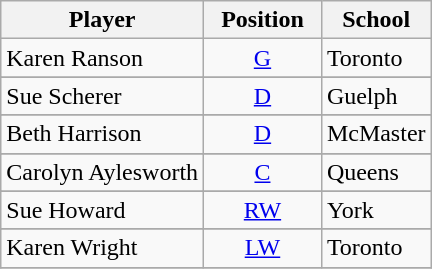<table class="wikitable">
<tr>
<th>Player</th>
<th>  Position  </th>
<th>School</th>
</tr>
<tr>
<td>Karen Ranson</td>
<td align=center><a href='#'>G</a></td>
<td>Toronto</td>
</tr>
<tr>
</tr>
<tr>
<td>Sue Scherer</td>
<td align=center><a href='#'>D</a></td>
<td>Guelph</td>
</tr>
<tr>
</tr>
<tr>
<td>Beth Harrison</td>
<td align=center><a href='#'>D</a></td>
<td>McMaster</td>
</tr>
<tr>
</tr>
<tr>
<td>Carolyn Aylesworth</td>
<td align=center><a href='#'>C</a></td>
<td>Queens</td>
</tr>
<tr>
</tr>
<tr>
<td>Sue Howard</td>
<td align=center><a href='#'>RW</a></td>
<td>York</td>
</tr>
<tr>
</tr>
<tr>
<td>Karen Wright</td>
<td align=center><a href='#'>LW</a></td>
<td>Toronto</td>
</tr>
<tr>
</tr>
</table>
